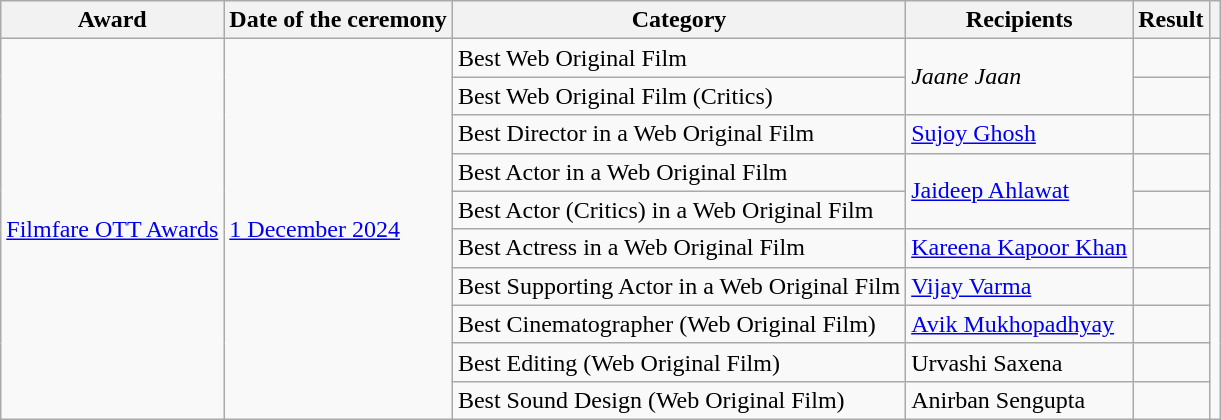<table class="wikitable plainrowheaders sortable">
<tr>
<th scope="col">Award</th>
<th scope="col">Date of the ceremony</th>
<th scope="col">Category</th>
<th scope="col">Recipients</th>
<th scope="col">Result</th>
<th scope="col" class="unsortable"></th>
</tr>
<tr>
<td rowspan="10"><a href='#'>Filmfare OTT Awards</a></td>
<td rowspan="10"><a href='#'>1 December 2024</a></td>
<td>Best Web Original Film</td>
<td rowspan="2"><em>Jaane Jaan</em></td>
<td></td>
<td rowspan="10"></td>
</tr>
<tr>
<td>Best Web Original Film (Critics)</td>
<td></td>
</tr>
<tr>
<td>Best Director in a Web Original Film</td>
<td><a href='#'>Sujoy Ghosh</a></td>
<td></td>
</tr>
<tr>
<td>Best Actor in a Web Original Film</td>
<td rowspan="2"><a href='#'>Jaideep Ahlawat</a></td>
<td></td>
</tr>
<tr>
<td>Best Actor (Critics) in a Web Original Film</td>
<td></td>
</tr>
<tr>
<td>Best Actress in a Web Original Film</td>
<td><a href='#'>Kareena Kapoor Khan</a></td>
<td></td>
</tr>
<tr>
<td>Best Supporting Actor in a Web Original Film</td>
<td><a href='#'>Vijay Varma</a></td>
<td></td>
</tr>
<tr>
<td>Best Cinematographer (Web Original Film)</td>
<td><a href='#'>Avik Mukhopadhyay</a></td>
<td></td>
</tr>
<tr>
<td>Best Editing (Web Original Film)</td>
<td>Urvashi Saxena</td>
<td></td>
</tr>
<tr>
<td>Best Sound Design (Web Original Film)</td>
<td>Anirban Sengupta</td>
<td></td>
</tr>
</table>
